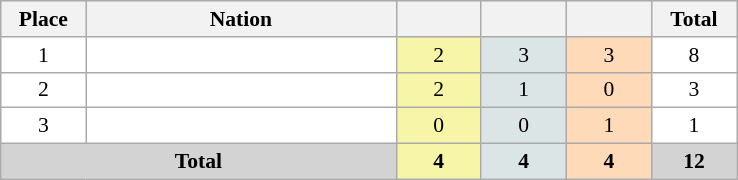<table class=wikitable style="border:1px solid #AAAAAA;font-size:90%">
<tr bgcolor="#EFEFEF">
<th width=50>Place</th>
<th width=200>Nation</th>
<th width=50></th>
<th width=50></th>
<th width=50></th>
<th width=50>Total</th>
</tr>
<tr align="center" valign="top" bgcolor="#FFFFFF">
<td>1</td>
<td align="left"></td>
<td style="background:#F7F6A8;">2</td>
<td style="background:#DCE5E5;">3</td>
<td style="background:#FFDAB9;">3</td>
<td>8</td>
</tr>
<tr align="center" valign="top" bgcolor="#FFFFFF">
<td>2</td>
<td align="left"></td>
<td style="background:#F7F6A8;">2</td>
<td style="background:#DCE5E5;">1</td>
<td style="background:#FFDAB9;">0</td>
<td>3</td>
</tr>
<tr align="center" valign="top" bgcolor="#FFFFFF">
<td>3</td>
<td align="left"></td>
<td style="background:#F7F6A8;">0</td>
<td style="background:#DCE5E5;">0</td>
<td style="background:#FFDAB9;">1</td>
<td>1</td>
</tr>
<tr align="center">
<td colspan="2" bgcolor=D3D3D3><strong>Total</strong></td>
<td style="background:#F7F6A8;"><strong>4</strong></td>
<td style="background:#DCE5E5;"><strong>4</strong></td>
<td style="background:#FFDAB9;"><strong>4</strong></td>
<td bgcolor=D3D3D3><strong>12</strong></td>
</tr>
</table>
